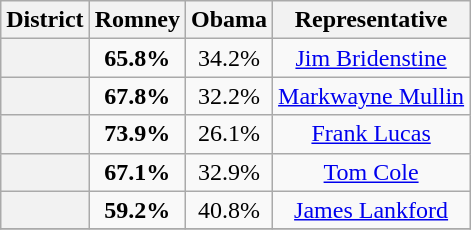<table class=wikitable>
<tr>
<th>District</th>
<th>Romney</th>
<th>Obama</th>
<th>Representative</th>
</tr>
<tr align=center>
<th></th>
<td><strong>65.8%</strong></td>
<td>34.2%</td>
<td><a href='#'>Jim Bridenstine</a></td>
</tr>
<tr align=center>
<th></th>
<td><strong>67.8%</strong></td>
<td>32.2%</td>
<td><a href='#'>Markwayne Mullin</a></td>
</tr>
<tr align=center>
<th></th>
<td><strong>73.9%</strong></td>
<td>26.1%</td>
<td><a href='#'>Frank Lucas</a></td>
</tr>
<tr align=center>
<th></th>
<td><strong>67.1%</strong></td>
<td>32.9%</td>
<td><a href='#'>Tom Cole</a></td>
</tr>
<tr align=center>
<th></th>
<td><strong>59.2%</strong></td>
<td>40.8%</td>
<td><a href='#'>James Lankford</a></td>
</tr>
<tr align=center>
</tr>
</table>
